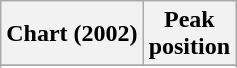<table class="wikitable sortable plainrowheaders" style="text-align:center">
<tr>
<th scope="col">Chart (2002)</th>
<th scope="col">Peak<br>position</th>
</tr>
<tr>
</tr>
<tr>
</tr>
</table>
